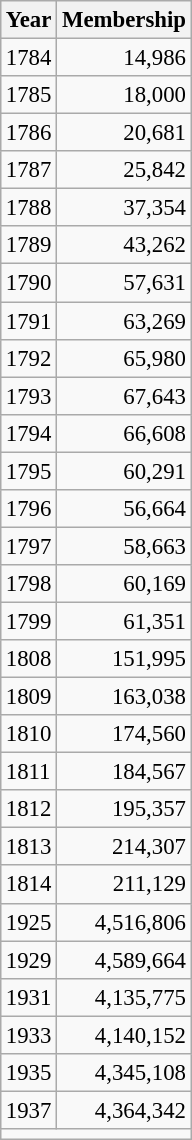<table class="wikitable"  style="margin:auto auto auto auto; font-size:95%; float:right;">
<tr>
<th>Year</th>
<th>Membership</th>
</tr>
<tr>
<td>1784</td>
<td Align=right>14,986</td>
</tr>
<tr>
<td>1785</td>
<td Align=right>18,000</td>
</tr>
<tr>
<td>1786</td>
<td Align=right>20,681</td>
</tr>
<tr>
<td>1787</td>
<td Align=right>25,842</td>
</tr>
<tr>
<td>1788</td>
<td Align=right>37,354</td>
</tr>
<tr>
<td>1789</td>
<td Align=right>43,262</td>
</tr>
<tr>
<td>1790</td>
<td Align=right>57,631</td>
</tr>
<tr>
<td>1791</td>
<td Align=right>63,269</td>
</tr>
<tr>
<td>1792</td>
<td Align=right>65,980</td>
</tr>
<tr>
<td>1793</td>
<td Align=right>67,643</td>
</tr>
<tr>
<td>1794</td>
<td Align=right>66,608</td>
</tr>
<tr>
<td>1795</td>
<td Align=right>60,291</td>
</tr>
<tr>
<td>1796</td>
<td Align=right>56,664</td>
</tr>
<tr>
<td>1797</td>
<td Align=right>58,663</td>
</tr>
<tr>
<td>1798</td>
<td Align=right>60,169</td>
</tr>
<tr>
<td>1799</td>
<td Align=right>61,351</td>
</tr>
<tr>
<td>1808</td>
<td Align=right>151,995</td>
</tr>
<tr>
<td>1809</td>
<td Align=right>163,038</td>
</tr>
<tr>
<td>1810</td>
<td Align=right>174,560</td>
</tr>
<tr>
<td>1811</td>
<td Align=right>184,567</td>
</tr>
<tr>
<td>1812</td>
<td Align=right>195,357</td>
</tr>
<tr>
<td>1813</td>
<td Align=right>214,307</td>
</tr>
<tr>
<td>1814</td>
<td Align=right>211,129</td>
</tr>
<tr>
<td>1925</td>
<td Align=right>4,516,806</td>
</tr>
<tr>
<td>1929</td>
<td Align=right>4,589,664</td>
</tr>
<tr>
<td>1931</td>
<td Align=right>4,135,775</td>
</tr>
<tr>
<td>1933</td>
<td Align=right>4,140,152</td>
</tr>
<tr>
<td>1935</td>
<td Align=right>4,345,108</td>
</tr>
<tr>
<td>1937</td>
<td Align=right>4,364,342</td>
</tr>
<tr>
<td colspan="2" style="text-align:center;"></td>
</tr>
</table>
